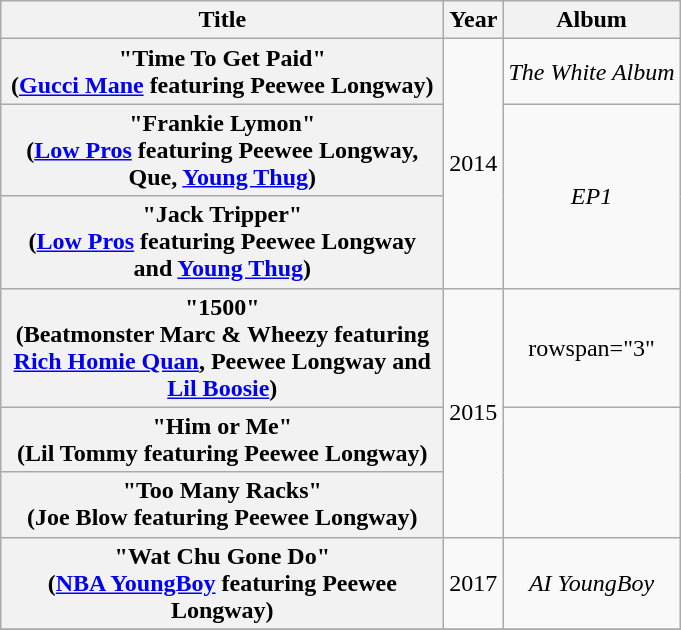<table class="wikitable plainrowheaders" style="text-align:center;">
<tr>
<th scope="col" style="width:18em;">Title</th>
<th scope="col">Year</th>
<th scope="col">Album</th>
</tr>
<tr>
<th scope="row">"Time To Get Paid"<br><span>(<a href='#'>Gucci Mane</a> featuring Peewee Longway)</span></th>
<td rowspan="3">2014</td>
<td><em>The White Album</em></td>
</tr>
<tr>
<th scope="row">"Frankie Lymon"<br><span>(<a href='#'>Low Pros</a> featuring Peewee Longway, Que, <a href='#'>Young Thug</a>)</span></th>
<td rowspan="2"><em>EP1</em></td>
</tr>
<tr>
<th scope="row">"Jack Tripper"<br><span>(<a href='#'>Low Pros</a> featuring Peewee Longway and <a href='#'>Young Thug</a>)</span></th>
</tr>
<tr>
<th scope="row">"1500"<br><span>(Beatmonster Marc & Wheezy featuring <a href='#'>Rich Homie Quan</a>, Peewee Longway and <a href='#'>Lil Boosie</a>)</span></th>
<td rowspan="3">2015</td>
<td>rowspan="3" </td>
</tr>
<tr>
<th scope="row">"Him or Me"<br><span>(Lil Tommy featuring Peewee Longway)</span></th>
</tr>
<tr>
<th scope="row">"Too Many Racks"<br><span>(Joe Blow featuring Peewee Longway)</span></th>
</tr>
<tr>
<th scope="row">"Wat Chu Gone Do"<br><span>(<a href='#'>NBA YoungBoy</a> featuring Peewee Longway)</span></th>
<td rowspan="1">2017</td>
<td><em>AI YoungBoy</em></td>
</tr>
<tr>
</tr>
</table>
